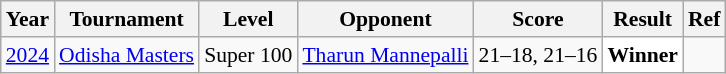<table class="sortable wikitable" style="font-size: 90%;">
<tr>
<th>Year</th>
<th>Tournament</th>
<th>Level</th>
<th>Opponent</th>
<th>Score</th>
<th>Result</th>
<th>Ref</th>
</tr>
<tr>
<td align="center"><a href='#'>2024</a></td>
<td align="left"><a href='#'>Odisha Masters</a></td>
<td align="left">Super 100</td>
<td align="left"> <a href='#'>Tharun Mannepalli</a></td>
<td align="left">21–18, 21–16</td>
<td style="text-align:left; background:white"> <strong>Winner</strong></td>
<td></td>
</tr>
</table>
